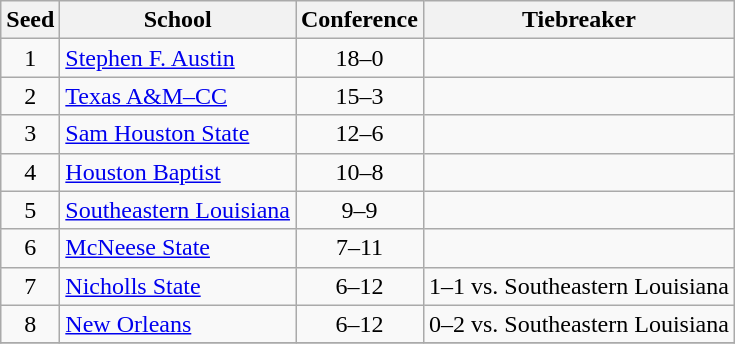<table class="wikitable" style="text-align:center">
<tr>
<th>Seed</th>
<th>School</th>
<th>Conference</th>
<th>Tiebreaker</th>
</tr>
<tr>
<td>1</td>
<td align="left"><a href='#'>Stephen F. Austin</a></td>
<td>18–0</td>
<td></td>
</tr>
<tr>
<td>2</td>
<td align="left"><a href='#'>Texas A&M–CC</a></td>
<td>15–3</td>
<td></td>
</tr>
<tr>
<td>3</td>
<td align="left"><a href='#'>Sam Houston State</a></td>
<td>12–6</td>
<td></td>
</tr>
<tr>
<td>4</td>
<td align="left"><a href='#'>Houston Baptist</a></td>
<td>10–8</td>
<td></td>
</tr>
<tr>
<td>5</td>
<td align="left"><a href='#'>Southeastern Louisiana</a></td>
<td>9–9</td>
<td></td>
</tr>
<tr>
<td>6</td>
<td align="left"><a href='#'>McNeese State</a></td>
<td>7–11</td>
<td></td>
</tr>
<tr>
<td>7</td>
<td align="left"><a href='#'>Nicholls State</a></td>
<td>6–12</td>
<td>1–1 vs. Southeastern Louisiana</td>
</tr>
<tr>
<td>8</td>
<td align="left"><a href='#'>New Orleans</a></td>
<td>6–12</td>
<td>0–2 vs. Southeastern Louisiana</td>
</tr>
<tr>
</tr>
</table>
